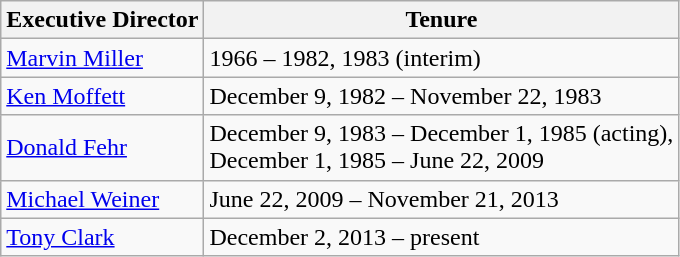<table class="wikitable">
<tr>
<th>Executive Director</th>
<th>Tenure</th>
</tr>
<tr>
<td><a href='#'>Marvin Miller</a></td>
<td>1966 – 1982, 1983 (interim)</td>
</tr>
<tr>
<td><a href='#'>Ken Moffett</a></td>
<td>December 9, 1982 – November 22, 1983</td>
</tr>
<tr>
<td><a href='#'>Donald Fehr</a></td>
<td>December 9, 1983 – December 1, 1985 (acting),<br>December 1, 1985 – June 22, 2009</td>
</tr>
<tr>
<td><a href='#'>Michael Weiner</a></td>
<td>June 22, 2009 – November 21, 2013</td>
</tr>
<tr>
<td><a href='#'>Tony Clark</a></td>
<td>December 2, 2013 – present</td>
</tr>
</table>
